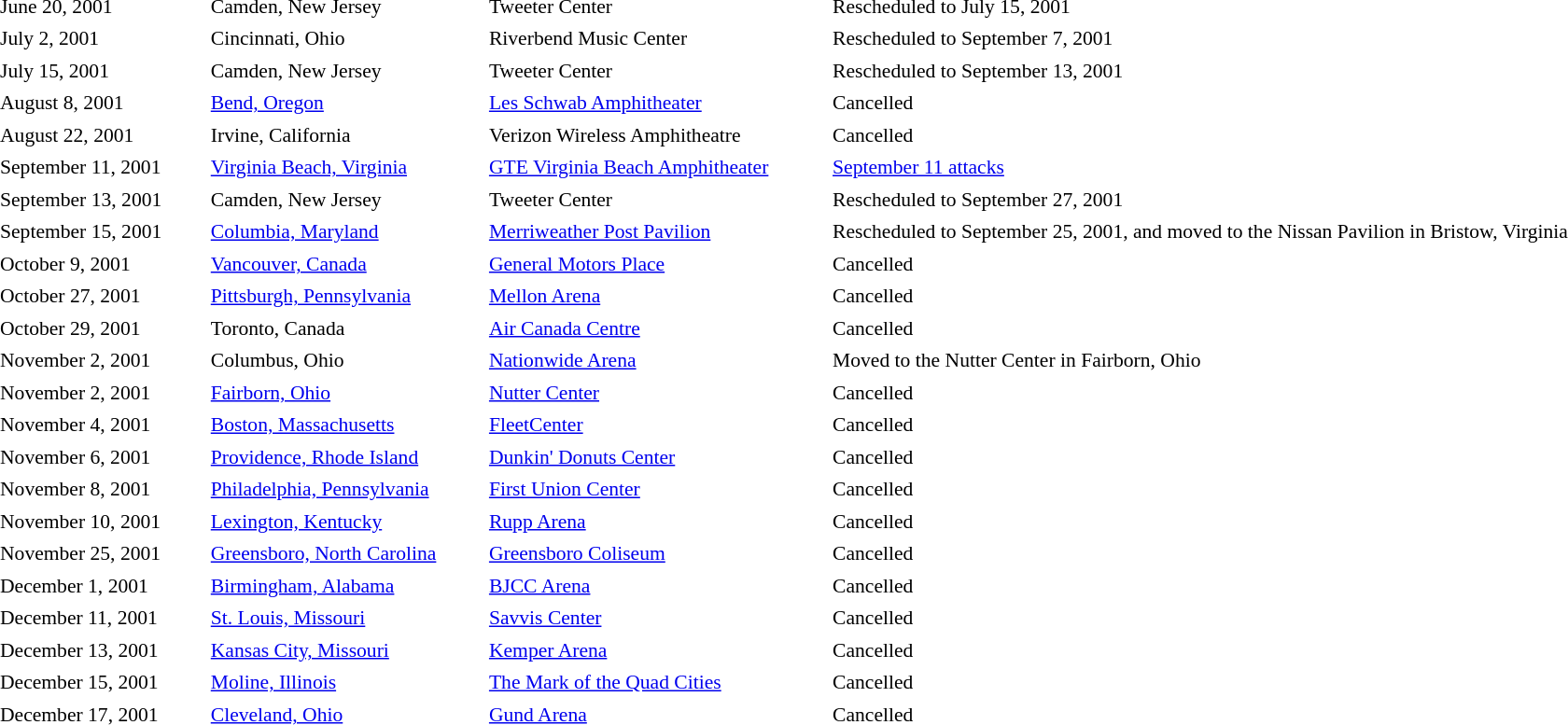<table cellpadding="2" style="border:0 solid darkgrey; font-size:90%">
<tr>
<th style="width:150px;"></th>
<th style="width:200px;"></th>
<th style="width:250px;"></th>
<th style="width:700px;"></th>
</tr>
<tr border="0">
</tr>
<tr>
<td>June 20, 2001</td>
<td>Camden, New Jersey</td>
<td>Tweeter Center</td>
<td>Rescheduled to July 15, 2001</td>
</tr>
<tr>
<td>July 2, 2001</td>
<td>Cincinnati, Ohio</td>
<td>Riverbend Music Center</td>
<td>Rescheduled to September 7, 2001</td>
</tr>
<tr>
<td>July 15, 2001</td>
<td>Camden, New Jersey</td>
<td>Tweeter Center</td>
<td>Rescheduled to September 13, 2001</td>
</tr>
<tr>
<td>August 8, 2001</td>
<td><a href='#'>Bend, Oregon</a></td>
<td><a href='#'>Les Schwab Amphitheater</a></td>
<td>Cancelled</td>
</tr>
<tr>
<td>August 22, 2001</td>
<td>Irvine, California</td>
<td>Verizon Wireless Amphitheatre</td>
<td>Cancelled</td>
</tr>
<tr>
<td>September 11, 2001</td>
<td><a href='#'>Virginia Beach, Virginia</a></td>
<td><a href='#'>GTE Virginia Beach Amphitheater</a></td>
<td><a href='#'>September 11 attacks</a></td>
</tr>
<tr>
<td>September 13, 2001</td>
<td>Camden, New Jersey</td>
<td>Tweeter Center</td>
<td>Rescheduled to September 27, 2001</td>
</tr>
<tr>
<td>September 15, 2001</td>
<td><a href='#'>Columbia, Maryland</a></td>
<td><a href='#'>Merriweather Post Pavilion</a></td>
<td>Rescheduled to September 25, 2001, and moved to the Nissan Pavilion in Bristow, Virginia</td>
</tr>
<tr>
<td>October 9, 2001</td>
<td><a href='#'>Vancouver, Canada</a></td>
<td><a href='#'>General Motors Place</a></td>
<td>Cancelled</td>
</tr>
<tr>
<td>October 27, 2001</td>
<td><a href='#'>Pittsburgh, Pennsylvania</a></td>
<td><a href='#'>Mellon Arena</a></td>
<td>Cancelled</td>
</tr>
<tr>
<td>October 29, 2001</td>
<td>Toronto, Canada</td>
<td><a href='#'>Air Canada Centre</a></td>
<td>Cancelled</td>
</tr>
<tr>
<td>November 2, 2001</td>
<td>Columbus, Ohio</td>
<td><a href='#'>Nationwide Arena</a></td>
<td>Moved to the Nutter Center in Fairborn, Ohio</td>
</tr>
<tr>
<td>November 2, 2001</td>
<td><a href='#'>Fairborn, Ohio</a></td>
<td><a href='#'>Nutter Center</a></td>
<td>Cancelled</td>
</tr>
<tr>
<td>November 4, 2001</td>
<td><a href='#'>Boston, Massachusetts</a></td>
<td><a href='#'>FleetCenter</a></td>
<td>Cancelled</td>
</tr>
<tr>
<td>November 6, 2001</td>
<td><a href='#'>Providence, Rhode Island</a></td>
<td><a href='#'>Dunkin' Donuts Center</a></td>
<td>Cancelled</td>
</tr>
<tr>
<td>November 8, 2001</td>
<td><a href='#'>Philadelphia, Pennsylvania</a></td>
<td><a href='#'>First Union Center</a></td>
<td>Cancelled</td>
</tr>
<tr>
<td>November 10, 2001</td>
<td><a href='#'>Lexington, Kentucky</a></td>
<td><a href='#'>Rupp Arena</a></td>
<td>Cancelled</td>
</tr>
<tr>
<td>November 25, 2001</td>
<td><a href='#'>Greensboro, North Carolina</a></td>
<td><a href='#'>Greensboro Coliseum</a></td>
<td>Cancelled</td>
</tr>
<tr>
<td>December 1, 2001</td>
<td><a href='#'>Birmingham, Alabama</a></td>
<td><a href='#'>BJCC Arena</a></td>
<td>Cancelled</td>
</tr>
<tr>
<td>December 11, 2001</td>
<td><a href='#'>St. Louis, Missouri</a></td>
<td><a href='#'>Savvis Center</a></td>
<td>Cancelled</td>
</tr>
<tr>
<td>December 13, 2001</td>
<td><a href='#'>Kansas City, Missouri</a></td>
<td><a href='#'>Kemper Arena</a></td>
<td>Cancelled</td>
</tr>
<tr>
<td>December 15, 2001</td>
<td><a href='#'>Moline, Illinois</a></td>
<td><a href='#'>The Mark of the Quad Cities</a></td>
<td>Cancelled</td>
</tr>
<tr>
<td>December 17, 2001</td>
<td><a href='#'>Cleveland, Ohio</a></td>
<td><a href='#'>Gund Arena</a></td>
<td>Cancelled</td>
</tr>
<tr>
</tr>
</table>
